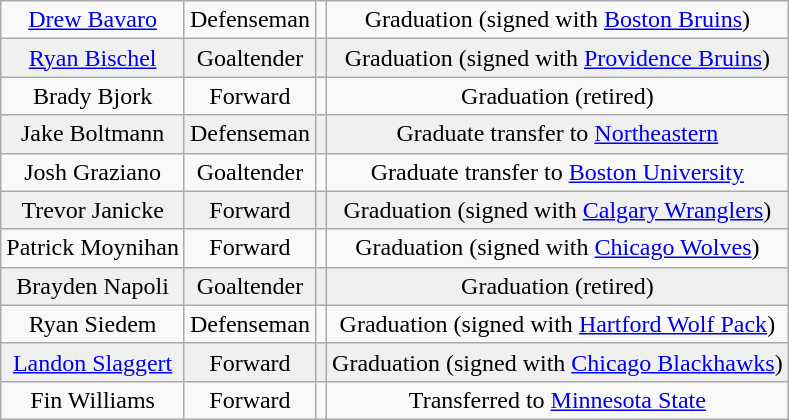<table class="wikitable">
<tr align="center" bgcolor="">
<td><a href='#'>Drew Bavaro</a></td>
<td>Defenseman</td>
<td></td>
<td>Graduation (signed with <a href='#'>Boston Bruins</a>)</td>
</tr>
<tr align="center" bgcolor="f0f0f0">
<td><a href='#'>Ryan Bischel</a></td>
<td>Goaltender</td>
<td></td>
<td>Graduation (signed with <a href='#'>Providence Bruins</a>)</td>
</tr>
<tr align="center" bgcolor="">
<td>Brady Bjork</td>
<td>Forward</td>
<td></td>
<td>Graduation (retired)</td>
</tr>
<tr align="center" bgcolor="f0f0f0">
<td>Jake Boltmann</td>
<td>Defenseman</td>
<td></td>
<td>Graduate transfer to <a href='#'>Northeastern</a></td>
</tr>
<tr align="center" bgcolor="">
<td>Josh Graziano</td>
<td>Goaltender</td>
<td></td>
<td>Graduate transfer to <a href='#'>Boston University</a></td>
</tr>
<tr align="center" bgcolor="f0f0f0">
<td>Trevor Janicke</td>
<td>Forward</td>
<td></td>
<td>Graduation (signed with <a href='#'>Calgary Wranglers</a>)</td>
</tr>
<tr align="center" bgcolor="">
<td>Patrick Moynihan</td>
<td>Forward</td>
<td></td>
<td>Graduation (signed with <a href='#'>Chicago Wolves</a>)</td>
</tr>
<tr align="center" bgcolor="f0f0f0">
<td>Brayden Napoli</td>
<td>Goaltender</td>
<td></td>
<td>Graduation (retired)</td>
</tr>
<tr align="center" bgcolor="">
<td>Ryan Siedem</td>
<td>Defenseman</td>
<td></td>
<td>Graduation (signed with <a href='#'>Hartford Wolf Pack</a>)</td>
</tr>
<tr align="center" bgcolor="f0f0f0">
<td><a href='#'>Landon Slaggert</a></td>
<td>Forward</td>
<td></td>
<td>Graduation (signed with <a href='#'>Chicago Blackhawks</a>)</td>
</tr>
<tr align="center" bgcolor="">
<td>Fin Williams</td>
<td>Forward</td>
<td></td>
<td>Transferred to <a href='#'>Minnesota State</a></td>
</tr>
</table>
